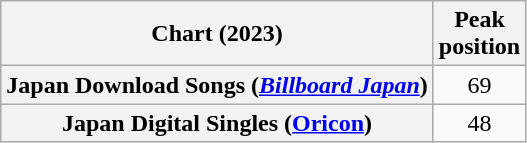<table class="wikitable sortable plainrowheaders" style="text-align:center">
<tr>
<th scope="col">Chart (2023)</th>
<th scope="col">Peak<br>position</th>
</tr>
<tr>
<th scope="row">Japan Download Songs (<em><a href='#'>Billboard Japan</a></em>)</th>
<td>69</td>
</tr>
<tr>
<th scope="row">Japan Digital Singles (<a href='#'>Oricon</a>)</th>
<td>48</td>
</tr>
</table>
